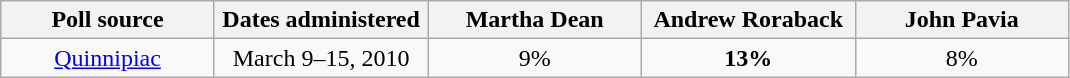<table class="wikitable"  style="text-align:center; text-align:center;">
<tr valign=bottom>
<th style="width:135px;">Poll source</th>
<th style="width:135px;">Dates administered</th>
<th style="width:135px;">Martha Dean</th>
<th style="width:135px;">Andrew Roraback</th>
<th style="width:135px;">John Pavia</th>
</tr>
<tr>
<td><a href='#'>Quinnipiac</a></td>
<td>March 9–15, 2010</td>
<td>9%</td>
<td><strong>13%</strong></td>
<td>8%</td>
</tr>
</table>
